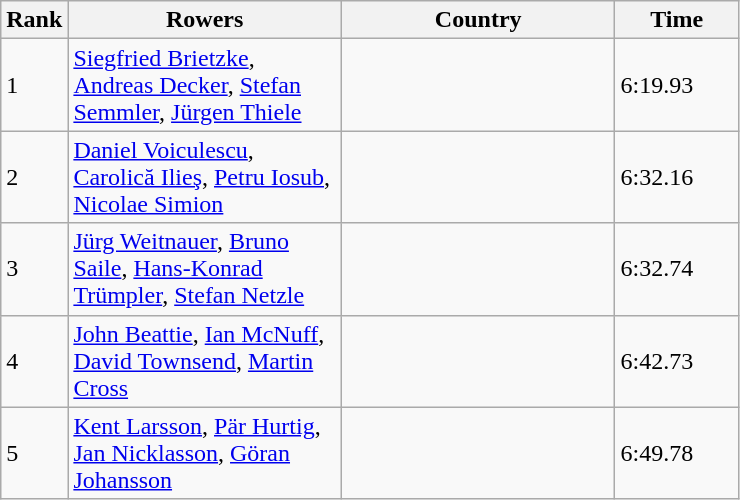<table class="wikitable">
<tr>
<th width=25>Rank</th>
<th width=175>Rowers</th>
<th width=175>Country</th>
<th width=75>Time</th>
</tr>
<tr>
<td>1</td>
<td><a href='#'>Siegfried Brietzke</a>, <a href='#'>Andreas Decker</a>, <a href='#'>Stefan Semmler</a>, <a href='#'>Jürgen Thiele</a></td>
<td></td>
<td>6:19.93</td>
</tr>
<tr>
<td>2</td>
<td><a href='#'>Daniel Voiculescu</a>, <a href='#'>Carolică Ilieş</a>, <a href='#'>Petru Iosub</a>, <a href='#'>Nicolae Simion</a></td>
<td></td>
<td>6:32.16</td>
</tr>
<tr>
<td>3</td>
<td><a href='#'>Jürg Weitnauer</a>, <a href='#'>Bruno Saile</a>, <a href='#'>Hans-Konrad Trümpler</a>, <a href='#'>Stefan Netzle</a></td>
<td></td>
<td>6:32.74</td>
</tr>
<tr>
<td>4</td>
<td><a href='#'>John Beattie</a>, <a href='#'>Ian McNuff</a>, <a href='#'>David Townsend</a>, <a href='#'>Martin Cross</a></td>
<td></td>
<td>6:42.73</td>
</tr>
<tr>
<td>5</td>
<td><a href='#'>Kent Larsson</a>, <a href='#'>Pär Hurtig</a>, <a href='#'>Jan Nicklasson</a>, <a href='#'>Göran Johansson</a></td>
<td></td>
<td>6:49.78</td>
</tr>
</table>
